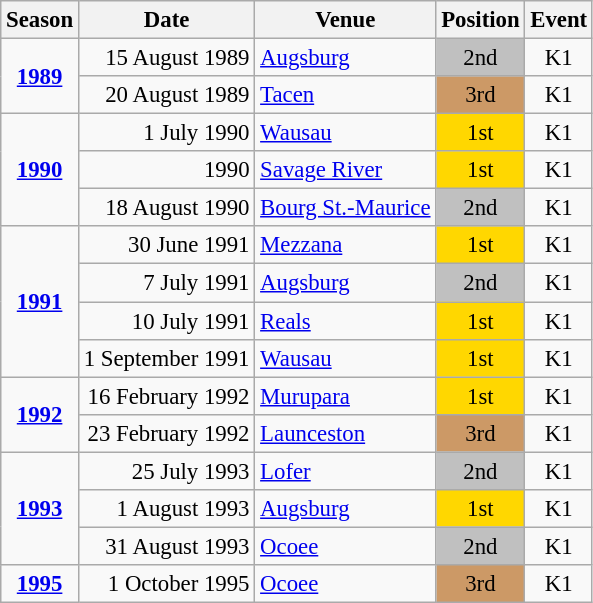<table class="wikitable" style="text-align:center; font-size:95%;">
<tr>
<th>Season</th>
<th>Date</th>
<th>Venue</th>
<th>Position</th>
<th>Event</th>
</tr>
<tr>
<td rowspan=2><strong><a href='#'>1989</a></strong></td>
<td align=right>15 August 1989</td>
<td align=left><a href='#'>Augsburg</a></td>
<td bgcolor=silver>2nd</td>
<td>K1</td>
</tr>
<tr>
<td align=right>20 August 1989</td>
<td align=left><a href='#'>Tacen</a></td>
<td bgcolor=cc9966>3rd</td>
<td>K1</td>
</tr>
<tr>
<td rowspan=3><strong><a href='#'>1990</a></strong></td>
<td align=right>1 July 1990</td>
<td align=left><a href='#'>Wausau</a></td>
<td bgcolor=gold>1st</td>
<td>K1</td>
</tr>
<tr>
<td align=right>1990</td>
<td align=left><a href='#'>Savage River</a></td>
<td bgcolor=gold>1st</td>
<td>K1</td>
</tr>
<tr>
<td align=right>18 August 1990</td>
<td align=left><a href='#'>Bourg St.-Maurice</a></td>
<td bgcolor=silver>2nd</td>
<td>K1</td>
</tr>
<tr>
<td rowspan=4><strong><a href='#'>1991</a></strong></td>
<td align=right>30 June 1991</td>
<td align=left><a href='#'>Mezzana</a></td>
<td bgcolor=gold>1st</td>
<td>K1</td>
</tr>
<tr>
<td align=right>7 July 1991</td>
<td align=left><a href='#'>Augsburg</a></td>
<td bgcolor=silver>2nd</td>
<td>K1</td>
</tr>
<tr>
<td align=right>10 July 1991</td>
<td align=left><a href='#'>Reals</a></td>
<td bgcolor=gold>1st</td>
<td>K1</td>
</tr>
<tr>
<td align=right>1 September 1991</td>
<td align=left><a href='#'>Wausau</a></td>
<td bgcolor=gold>1st</td>
<td>K1</td>
</tr>
<tr>
<td rowspan=2><strong><a href='#'>1992</a></strong></td>
<td align=right>16 February 1992</td>
<td align=left><a href='#'>Murupara</a></td>
<td bgcolor=gold>1st</td>
<td>K1</td>
</tr>
<tr>
<td align=right>23 February 1992</td>
<td align=left><a href='#'>Launceston</a></td>
<td bgcolor=cc9966>3rd</td>
<td>K1</td>
</tr>
<tr>
<td rowspan=3><strong><a href='#'>1993</a></strong></td>
<td align=right>25 July 1993</td>
<td align=left><a href='#'>Lofer</a></td>
<td bgcolor=silver>2nd</td>
<td>K1</td>
</tr>
<tr>
<td align=right>1 August 1993</td>
<td align=left><a href='#'>Augsburg</a></td>
<td bgcolor=gold>1st</td>
<td>K1</td>
</tr>
<tr>
<td align=right>31 August 1993</td>
<td align=left><a href='#'>Ocoee</a></td>
<td bgcolor=silver>2nd</td>
<td>K1</td>
</tr>
<tr>
<td><strong><a href='#'>1995</a></strong></td>
<td align=right>1 October 1995</td>
<td align=left><a href='#'>Ocoee</a></td>
<td bgcolor=cc9966>3rd</td>
<td>K1</td>
</tr>
</table>
